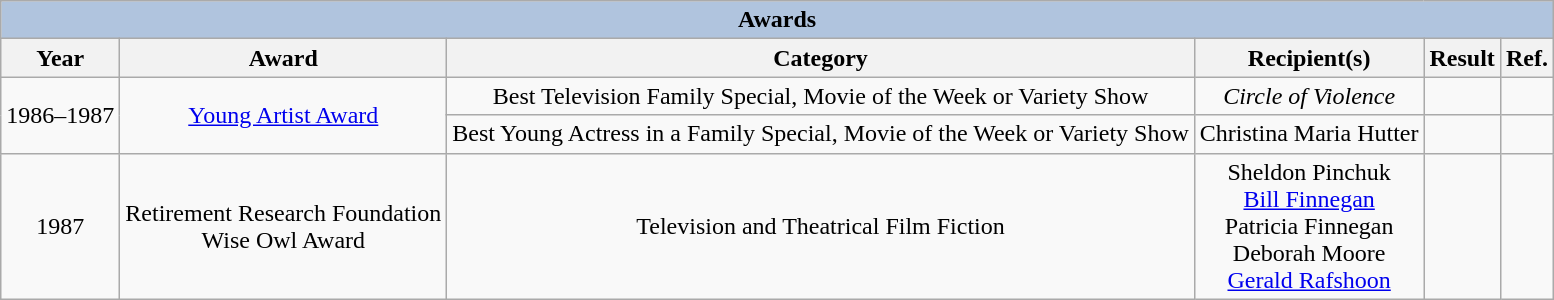<table class="wikitable" style="text-align: center;" font-size: 100%;">
<tr>
<th colspan=6 style="background:#B0C4DE;">Awards</th>
</tr>
<tr>
<th>Year</th>
<th>Award</th>
<th>Category</th>
<th>Recipient(s)</th>
<th>Result</th>
<th>Ref.</th>
</tr>
<tr>
<td rowspan=2>1986–1987</td>
<td rowspan=2><a href='#'>Young Artist Award</a></td>
<td align=center>Best Television Family Special, Movie of the Week or Variety Show</td>
<td><em>Circle of Violence</em></td>
<td></td>
<td align=center></td>
</tr>
<tr>
<td align=center>Best Young Actress in a Family Special, Movie of the Week or Variety Show</td>
<td>Christina Maria Hutter</td>
<td></td>
<td align=center></td>
</tr>
<tr>
<td align=center>1987</td>
<td>Retirement Research Foundation<br>Wise Owl Award</td>
<td align=center>Television and Theatrical Film Fiction</td>
<td>Sheldon Pinchuk<br><a href='#'>Bill Finnegan</a><br>Patricia Finnegan<br>Deborah Moore<br><a href='#'>Gerald Rafshoon</a></td>
<td></td>
<td align=center></td>
</tr>
</table>
